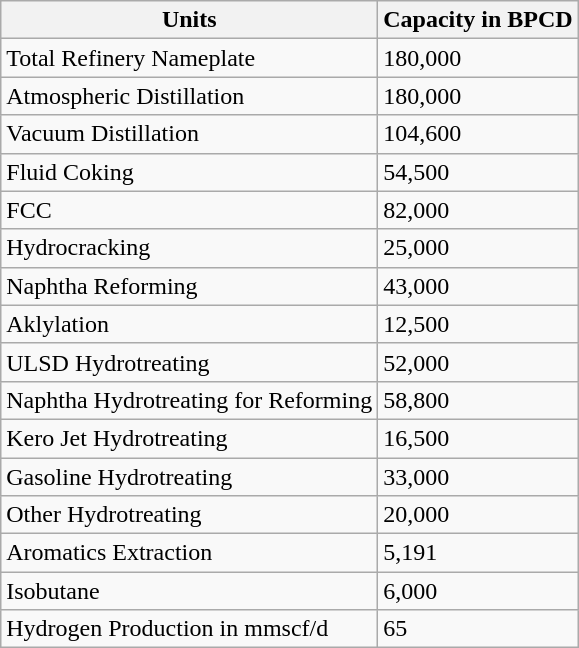<table class="wikitable">
<tr>
<th>Units</th>
<th>Capacity in BPCD</th>
</tr>
<tr>
<td>Total Refinery Nameplate</td>
<td>180,000</td>
</tr>
<tr>
<td>Atmospheric Distillation</td>
<td>180,000</td>
</tr>
<tr>
<td>Vacuum Distillation</td>
<td>104,600</td>
</tr>
<tr>
<td>Fluid Coking</td>
<td>54,500</td>
</tr>
<tr>
<td>FCC</td>
<td>82,000</td>
</tr>
<tr>
<td>Hydrocracking</td>
<td>25,000</td>
</tr>
<tr>
<td>Naphtha Reforming</td>
<td>43,000</td>
</tr>
<tr>
<td>Aklylation</td>
<td>12,500</td>
</tr>
<tr>
<td>ULSD Hydrotreating</td>
<td>52,000</td>
</tr>
<tr>
<td>Naphtha Hydrotreating for Reforming</td>
<td>58,800</td>
</tr>
<tr>
<td>Kero Jet Hydrotreating</td>
<td>16,500</td>
</tr>
<tr>
<td>Gasoline Hydrotreating</td>
<td>33,000</td>
</tr>
<tr>
<td>Other Hydrotreating</td>
<td>20,000</td>
</tr>
<tr>
<td>Aromatics Extraction</td>
<td>5,191</td>
</tr>
<tr>
<td>Isobutane</td>
<td>6,000</td>
</tr>
<tr>
<td>Hydrogen Production in mmscf/d</td>
<td>65</td>
</tr>
</table>
